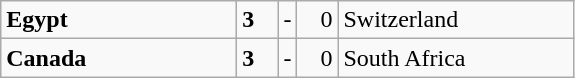<table class="wikitable">
<tr>
<td width=150> <strong>Egypt</strong></td>
<td style="width:20px; text-align:left;"><strong>3</strong></td>
<td>-</td>
<td style="width:20px; text-align:right;">0</td>
<td width=150> Switzerland</td>
</tr>
<tr>
<td> <strong>Canada</strong></td>
<td style="text-align:left;"><strong>3</strong></td>
<td>-</td>
<td style="text-align:right;">0</td>
<td> South Africa</td>
</tr>
</table>
